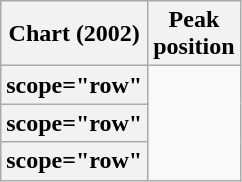<table class="wikitable plainrowheaders sortable">
<tr>
<th scope="col">Chart (2002)</th>
<th scope="col">Peak<br>position</th>
</tr>
<tr>
<th>scope="row" </th>
</tr>
<tr>
<th>scope="row" </th>
</tr>
<tr>
<th>scope="row" </th>
</tr>
</table>
